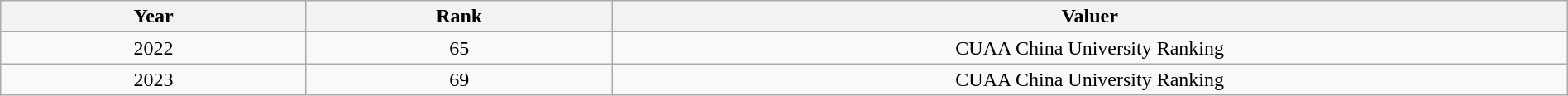<table class="wikitable sortable" width="100%">
<tr>
<th width="8%">Year</th>
<th width="8%">Rank</th>
<th width="25%">Valuer</th>
</tr>
<tr>
<td align="center">2022</td>
<td align="center">65</td>
<td align="center">CUAA China University Ranking</td>
</tr>
<tr>
<td align="center">2023</td>
<td align="center">69</td>
<td align="center">CUAA China University Ranking</td>
</tr>
</table>
